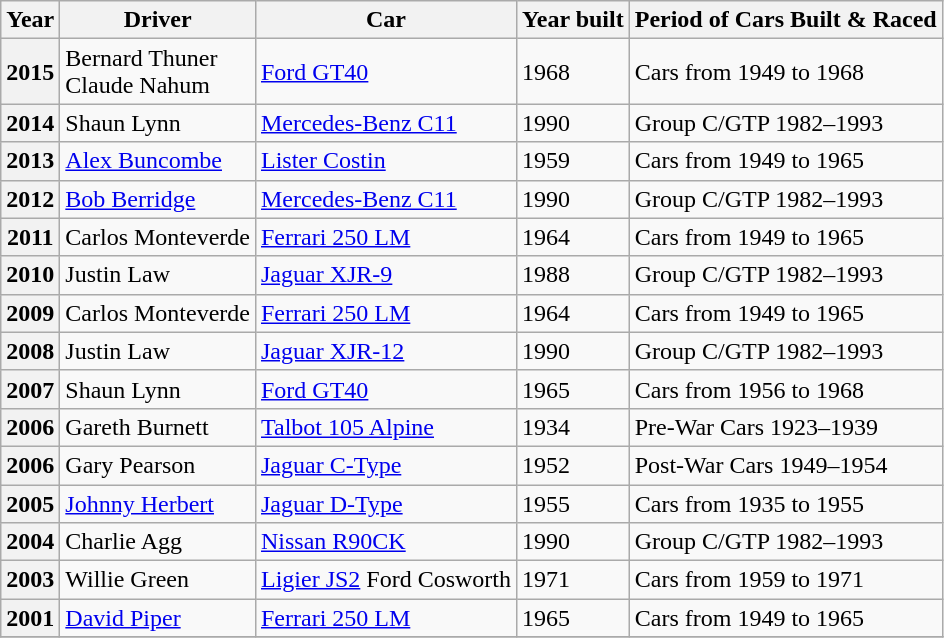<table class="wikitable" style="font-size: 100%;">
<tr>
<th>Year</th>
<th>Driver</th>
<th>Car</th>
<th>Year built</th>
<th>Period of Cars Built & Raced</th>
</tr>
<tr>
<th>2015</th>
<td>Bernard Thuner<br> Claude Nahum</td>
<td><a href='#'>Ford GT40</a></td>
<td>1968</td>
<td>Cars from 1949 to 1968</td>
</tr>
<tr>
<th>2014</th>
<td>Shaun Lynn</td>
<td><a href='#'>Mercedes-Benz C11</a></td>
<td>1990</td>
<td>Group C/GTP 1982–1993</td>
</tr>
<tr>
<th>2013</th>
<td><a href='#'>Alex Buncombe</a></td>
<td><a href='#'>Lister Costin</a></td>
<td>1959</td>
<td>Cars from 1949 to 1965</td>
</tr>
<tr>
<th>2012</th>
<td><a href='#'>Bob Berridge</a></td>
<td><a href='#'>Mercedes-Benz C11</a></td>
<td>1990</td>
<td>Group C/GTP 1982–1993</td>
</tr>
<tr>
<th>2011</th>
<td>Carlos Monteverde</td>
<td><a href='#'>Ferrari 250 LM</a></td>
<td>1964</td>
<td>Cars from 1949 to 1965</td>
</tr>
<tr>
<th>2010</th>
<td>Justin Law</td>
<td><a href='#'>Jaguar XJR-9</a></td>
<td>1988</td>
<td>Group C/GTP 1982–1993</td>
</tr>
<tr>
<th>2009</th>
<td>Carlos Monteverde</td>
<td><a href='#'>Ferrari 250 LM</a></td>
<td>1964</td>
<td>Cars from 1949 to 1965</td>
</tr>
<tr>
<th>2008</th>
<td>Justin Law</td>
<td><a href='#'>Jaguar XJR-12</a></td>
<td>1990</td>
<td>Group C/GTP 1982–1993</td>
</tr>
<tr>
<th>2007</th>
<td>Shaun Lynn</td>
<td><a href='#'>Ford GT40</a></td>
<td>1965</td>
<td>Cars from 1956 to 1968</td>
</tr>
<tr>
<th>2006</th>
<td>Gareth Burnett</td>
<td><a href='#'>Talbot 105 Alpine</a></td>
<td>1934</td>
<td>Pre-War Cars 1923–1939</td>
</tr>
<tr>
<th>2006</th>
<td>Gary Pearson</td>
<td><a href='#'>Jaguar C-Type</a></td>
<td>1952</td>
<td>Post-War Cars 1949–1954</td>
</tr>
<tr>
<th>2005</th>
<td><a href='#'>Johnny Herbert</a></td>
<td><a href='#'>Jaguar D-Type</a></td>
<td>1955</td>
<td>Cars from 1935 to 1955</td>
</tr>
<tr>
<th>2004</th>
<td>Charlie Agg</td>
<td><a href='#'>Nissan R90CK</a></td>
<td>1990</td>
<td>Group C/GTP 1982–1993</td>
</tr>
<tr>
<th>2003</th>
<td>Willie Green</td>
<td><a href='#'>Ligier JS2</a> Ford Cosworth</td>
<td>1971</td>
<td>Cars from 1959 to 1971</td>
</tr>
<tr>
<th>2001</th>
<td><a href='#'>David Piper</a></td>
<td><a href='#'>Ferrari 250 LM</a></td>
<td>1965</td>
<td>Cars from 1949 to 1965</td>
</tr>
<tr>
</tr>
</table>
